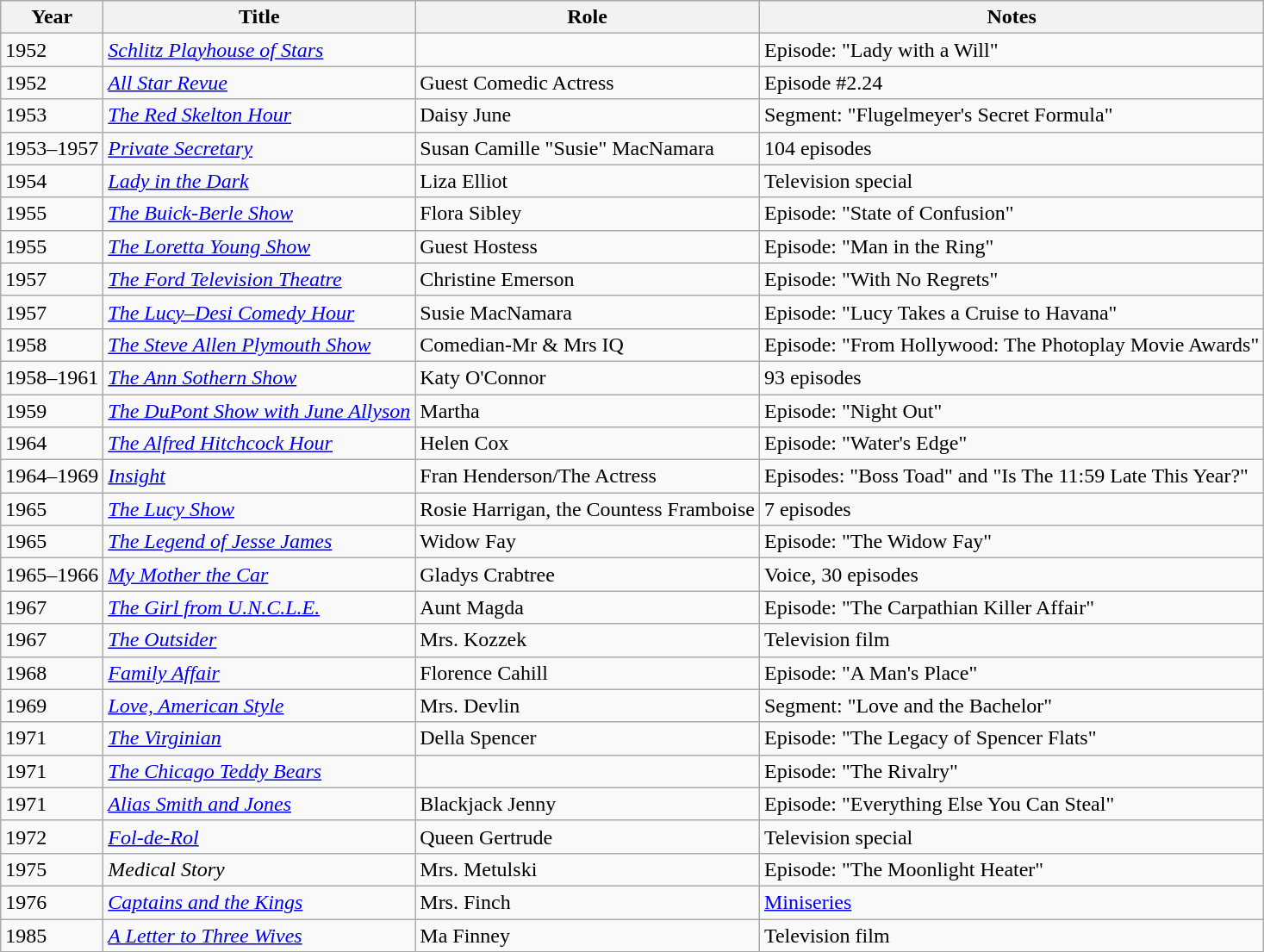<table class="wikitable sortable">
<tr>
<th>Year</th>
<th>Title</th>
<th>Role</th>
<th class="unsortable">Notes</th>
</tr>
<tr>
<td>1952</td>
<td><em><a href='#'>Schlitz Playhouse of Stars</a></em></td>
<td></td>
<td>Episode: "Lady with a Will"</td>
</tr>
<tr>
<td>1952</td>
<td><em><a href='#'>All Star Revue</a></em></td>
<td>Guest Comedic Actress</td>
<td>Episode #2.24</td>
</tr>
<tr>
<td>1953</td>
<td><em><a href='#'>The Red Skelton Hour</a></em></td>
<td>Daisy June</td>
<td>Segment: "Flugelmeyer's Secret Formula"</td>
</tr>
<tr>
<td>1953–1957</td>
<td><em><a href='#'>Private Secretary</a></em></td>
<td>Susan Camille "Susie" MacNamara</td>
<td>104 episodes</td>
</tr>
<tr>
<td>1954</td>
<td><em><a href='#'>Lady in the Dark</a></em></td>
<td>Liza Elliot</td>
<td>Television special</td>
</tr>
<tr>
<td>1955</td>
<td><em><a href='#'>The Buick-Berle Show</a></em></td>
<td>Flora Sibley</td>
<td>Episode: "State of Confusion"</td>
</tr>
<tr>
<td>1955</td>
<td><em><a href='#'>The Loretta Young Show</a></em></td>
<td>Guest Hostess</td>
<td>Episode: "Man in the Ring"</td>
</tr>
<tr>
<td>1957</td>
<td><em><a href='#'>The Ford Television Theatre</a></em></td>
<td>Christine Emerson</td>
<td>Episode: "With No Regrets"</td>
</tr>
<tr>
<td>1957</td>
<td><em><a href='#'>The Lucy–Desi Comedy Hour</a></em></td>
<td>Susie MacNamara</td>
<td>Episode: "Lucy Takes a Cruise to Havana"</td>
</tr>
<tr>
<td>1958</td>
<td><em><a href='#'>The Steve Allen Plymouth Show</a></em></td>
<td>Comedian-Mr & Mrs IQ</td>
<td>Episode: "From Hollywood: The Photoplay Movie Awards"</td>
</tr>
<tr>
<td>1958–1961</td>
<td><em><a href='#'>The Ann Sothern Show</a></em></td>
<td>Katy O'Connor</td>
<td>93 episodes</td>
</tr>
<tr>
<td>1959</td>
<td><em><a href='#'>The DuPont Show with June Allyson</a></em></td>
<td>Martha</td>
<td>Episode: "Night Out"</td>
</tr>
<tr>
<td>1964</td>
<td><em><a href='#'>The Alfred Hitchcock Hour</a></em></td>
<td>Helen Cox</td>
<td>Episode: "Water's Edge"</td>
</tr>
<tr>
<td>1964–1969</td>
<td><em><a href='#'>Insight</a></em></td>
<td>Fran Henderson/The Actress</td>
<td>Episodes: "Boss Toad" and "Is The 11:59 Late This Year?"</td>
</tr>
<tr>
<td>1965</td>
<td><em><a href='#'>The Lucy Show</a></em></td>
<td>Rosie Harrigan, the Countess Framboise</td>
<td>7 episodes</td>
</tr>
<tr>
<td>1965</td>
<td><em><a href='#'>The Legend of Jesse James</a></em></td>
<td>Widow Fay</td>
<td>Episode: "The Widow Fay"</td>
</tr>
<tr>
<td>1965–1966</td>
<td><em><a href='#'>My Mother the Car</a></em></td>
<td>Gladys Crabtree</td>
<td>Voice, 30 episodes</td>
</tr>
<tr>
<td>1967</td>
<td><em><a href='#'>The Girl from U.N.C.L.E.</a></em></td>
<td>Aunt Magda</td>
<td>Episode: "The Carpathian Killer Affair"</td>
</tr>
<tr>
<td>1967</td>
<td><em><a href='#'>The Outsider</a></em></td>
<td>Mrs. Kozzek</td>
<td>Television film</td>
</tr>
<tr>
<td>1968</td>
<td><em><a href='#'>Family Affair</a></em></td>
<td>Florence Cahill</td>
<td>Episode: "A Man's Place"</td>
</tr>
<tr>
<td>1969</td>
<td><em><a href='#'>Love, American Style</a></em></td>
<td>Mrs. Devlin</td>
<td>Segment: "Love and the Bachelor"</td>
</tr>
<tr>
<td>1971</td>
<td><em><a href='#'>The Virginian</a></em></td>
<td>Della Spencer</td>
<td>Episode: "The Legacy of Spencer Flats"</td>
</tr>
<tr>
<td>1971</td>
<td><em><a href='#'>The Chicago Teddy Bears</a></em></td>
<td></td>
<td>Episode: "The Rivalry"</td>
</tr>
<tr>
<td>1971</td>
<td><em><a href='#'>Alias Smith and Jones</a></em></td>
<td>Blackjack Jenny</td>
<td>Episode: "Everything Else You Can Steal"</td>
</tr>
<tr>
<td>1972</td>
<td><em><a href='#'>Fol-de-Rol</a></em></td>
<td>Queen Gertrude</td>
<td>Television special</td>
</tr>
<tr>
<td>1975</td>
<td><em>Medical Story</em></td>
<td>Mrs. Metulski</td>
<td>Episode: "The Moonlight Heater"</td>
</tr>
<tr>
<td>1976</td>
<td><em><a href='#'>Captains and the Kings</a></em></td>
<td>Mrs. Finch</td>
<td><a href='#'>Miniseries</a></td>
</tr>
<tr>
<td>1985</td>
<td><em><a href='#'>A Letter to Three Wives</a></em></td>
<td>Ma Finney</td>
<td>Television film</td>
</tr>
</table>
